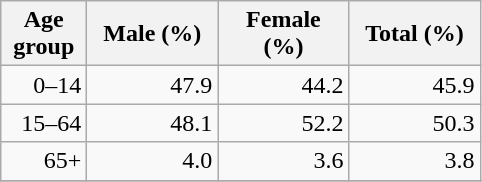<table class="wikitable">
<tr>
<th width="50">Age group</th>
<th width="80pt">Male (%)</th>
<th width="80">Female (%)</th>
<th width="80">Total (%)</th>
</tr>
<tr>
<td align="right">0–14</td>
<td align="right">47.9</td>
<td align="right">44.2</td>
<td align="right">45.9</td>
</tr>
<tr>
<td align="right">15–64</td>
<td align="right">48.1</td>
<td align="right">52.2</td>
<td align="right">50.3</td>
</tr>
<tr>
<td align="right">65+</td>
<td align="right">4.0</td>
<td align="right">3.6</td>
<td align="right">3.8</td>
</tr>
<tr>
</tr>
</table>
